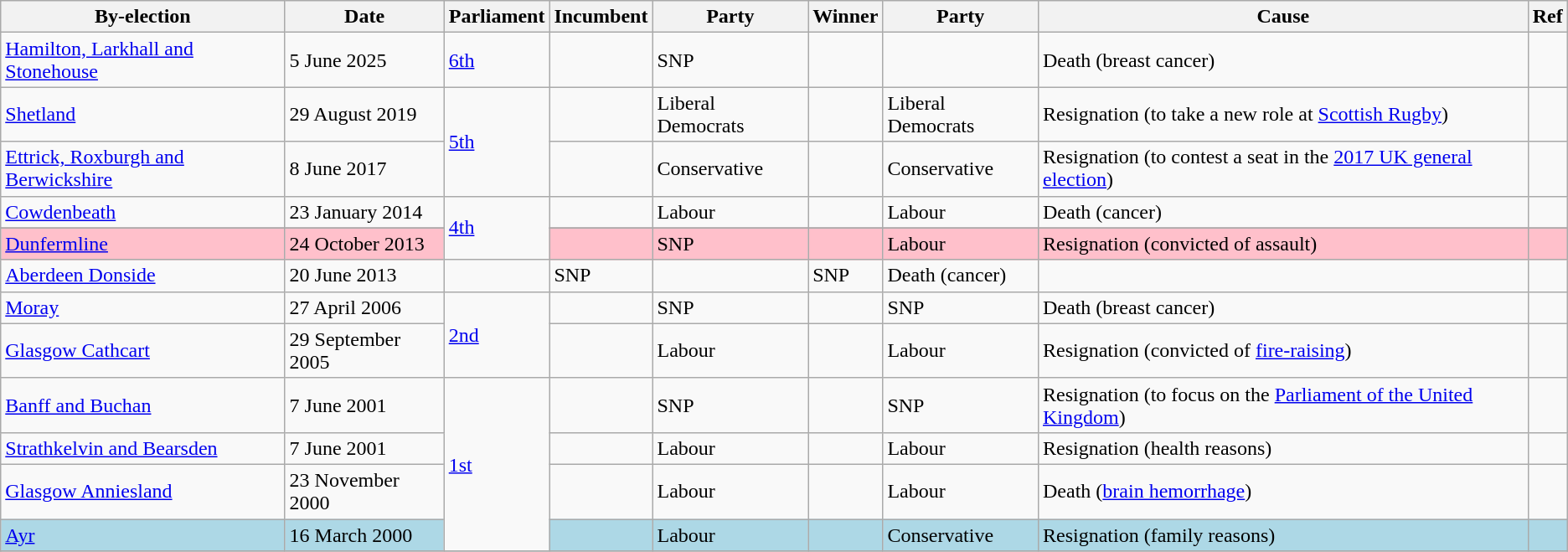<table class="wikitable sortable">
<tr>
<th scope=col>By-election</th>
<th scope=col data-sort-type=date>Date</th>
<th scope=col>Parliament</th>
<th scope=col>Incumbent</th>
<th scope=col>Party</th>
<th scope=col>Winner</th>
<th scope=col>Party</th>
<th scope=col>Cause</th>
<th scope=col class=unsortable>Ref</th>
</tr>
<tr>
<td><a href='#'>Hamilton, Larkhall and Stonehouse</a></td>
<td>5 June 2025</td>
<td><a href='#'>6th</a></td>
<td></td>
<td> SNP</td>
<td></td>
<td></td>
<td>Death (breast cancer)</td>
<td></td>
</tr>
<tr>
<td><a href='#'>Shetland</a></td>
<td>29 August 2019</td>
<td rowspan=2><a href='#'>5th</a></td>
<td></td>
<td> Liberal Democrats</td>
<td></td>
<td> Liberal Democrats</td>
<td>Resignation (to take a new role at <a href='#'>Scottish Rugby</a>)</td>
<td></td>
</tr>
<tr>
<td><a href='#'>Ettrick, Roxburgh and Berwickshire</a></td>
<td>8 June 2017</td>
<td></td>
<td> Conservative</td>
<td></td>
<td> Conservative</td>
<td>Resignation (to contest a seat in the <a href='#'>2017 UK general election</a>)</td>
<td></td>
</tr>
<tr>
<td><a href='#'>Cowdenbeath</a></td>
<td>23 January 2014</td>
<td rowspan=3><a href='#'>4th</a></td>
<td></td>
<td> Labour</td>
<td></td>
<td> Labour</td>
<td>Death (cancer)</td>
<td></td>
</tr>
<tr>
</tr>
<tr bgcolor=pink>
<td><a href='#'>Dunfermline</a></td>
<td>24 October 2013</td>
<td></td>
<td> SNP</td>
<td></td>
<td> Labour</td>
<td>Resignation (convicted of assault)</td>
<td></td>
</tr>
<tr>
<td><a href='#'>Aberdeen Donside</a></td>
<td>20 June 2013</td>
<td></td>
<td> SNP</td>
<td></td>
<td> SNP</td>
<td>Death (cancer)</td>
<td></td>
</tr>
<tr>
<td><a href='#'>Moray</a></td>
<td>27 April 2006</td>
<td rowspan=2><a href='#'>2nd</a></td>
<td></td>
<td> SNP</td>
<td></td>
<td> SNP</td>
<td>Death (breast cancer)</td>
<td></td>
</tr>
<tr>
<td><a href='#'>Glasgow Cathcart</a></td>
<td>29 September 2005</td>
<td></td>
<td> Labour</td>
<td></td>
<td> Labour</td>
<td>Resignation (convicted of <a href='#'>fire-raising</a>)</td>
<td></td>
</tr>
<tr>
<td><a href='#'>Banff and Buchan</a></td>
<td>7 June 2001</td>
<td rowspan=4><a href='#'>1st</a></td>
<td></td>
<td> SNP</td>
<td></td>
<td> SNP</td>
<td>Resignation (to focus on the <a href='#'>Parliament of the United Kingdom</a>)</td>
<td></td>
</tr>
<tr>
<td><a href='#'>Strathkelvin and Bearsden</a></td>
<td>7 June 2001</td>
<td></td>
<td> Labour</td>
<td></td>
<td> Labour</td>
<td>Resignation (health reasons)</td>
<td></td>
</tr>
<tr>
<td><a href='#'>Glasgow Anniesland</a></td>
<td>23 November 2000</td>
<td></td>
<td> Labour</td>
<td></td>
<td> Labour</td>
<td>Death (<a href='#'>brain hemorrhage</a>)</td>
<td></td>
</tr>
<tr bgcolor=lightblue>
<td><a href='#'>Ayr</a></td>
<td>16 March 2000</td>
<td></td>
<td> Labour</td>
<td></td>
<td> Conservative</td>
<td>Resignation (family reasons)</td>
<td></td>
</tr>
<tr>
</tr>
</table>
